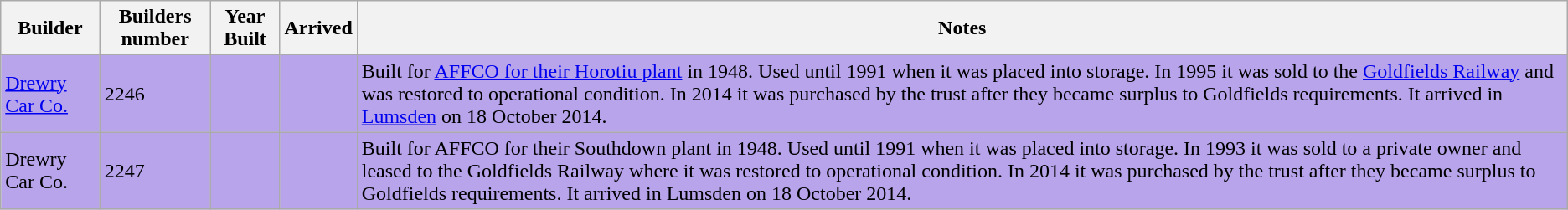<table class="sortable wikitable" border="1">
<tr>
<th>Builder</th>
<th>Builders number</th>
<th>Year Built</th>
<th>Arrived</th>
<th>Notes</th>
</tr>
<tr style="background:#B7A4EB;">
<td><a href='#'>Drewry Car Co.</a></td>
<td>2246</td>
<td></td>
<td></td>
<td>Built for <a href='#'>AFFCO for their Horotiu plant</a> in 1948. Used until 1991 when it was placed into storage. In 1995 it was sold to the <a href='#'>Goldfields Railway</a> and was restored to operational condition. In 2014 it was purchased by the trust after they became surplus to Goldfields requirements. It arrived in <a href='#'>Lumsden</a> on 18 October 2014.</td>
</tr>
<tr style="background:#B7A4EB;">
<td>Drewry Car Co.</td>
<td>2247</td>
<td></td>
<td></td>
<td>Built for AFFCO for their Southdown plant in 1948. Used until 1991 when it was placed into storage. In 1993 it was sold to a private owner and leased to the Goldfields Railway where it was restored to operational condition. In 2014 it was purchased by the trust after they became surplus to Goldfields requirements. It arrived in Lumsden on 18 October 2014.</td>
</tr>
</table>
